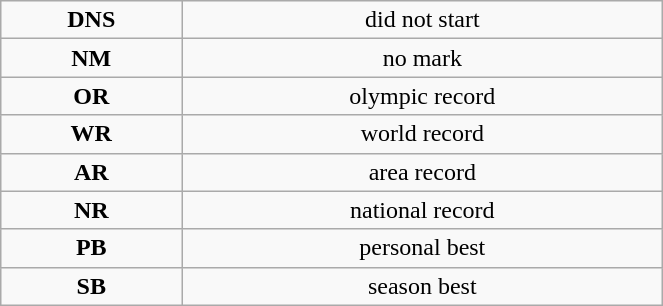<table class="wikitable" style=" text-align:center" width="35%">
<tr>
<td><strong>DNS</strong></td>
<td>did not start</td>
</tr>
<tr>
<td><strong>NM</strong></td>
<td>no mark</td>
</tr>
<tr>
<td><strong>OR</strong></td>
<td>olympic record</td>
</tr>
<tr>
<td><strong>WR</strong></td>
<td>world record</td>
</tr>
<tr>
<td><strong>AR</strong></td>
<td>area record</td>
</tr>
<tr>
<td><strong>NR</strong></td>
<td>national record</td>
</tr>
<tr>
<td><strong>PB</strong></td>
<td>personal best</td>
</tr>
<tr>
<td><strong>SB</strong></td>
<td>season best</td>
</tr>
</table>
